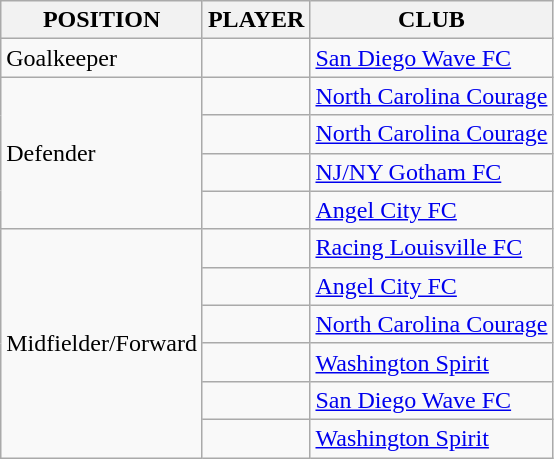<table class="wikitable sortable">
<tr>
<th>POSITION</th>
<th>PLAYER</th>
<th>CLUB</th>
</tr>
<tr>
<td>Goalkeeper</td>
<td> </td>
<td><a href='#'>San Diego Wave FC</a></td>
</tr>
<tr>
<td rowspan=4>Defender</td>
<td> </td>
<td><a href='#'>North Carolina Courage</a></td>
</tr>
<tr>
<td> </td>
<td><a href='#'>North Carolina Courage</a></td>
</tr>
<tr>
<td> </td>
<td><a href='#'>NJ/NY Gotham FC</a></td>
</tr>
<tr>
<td> </td>
<td><a href='#'>Angel City FC</a></td>
</tr>
<tr>
<td rowspan=6>Midfielder/Forward</td>
<td> </td>
<td><a href='#'>Racing Louisville FC</a></td>
</tr>
<tr>
<td> </td>
<td><a href='#'>Angel City FC</a></td>
</tr>
<tr>
<td> </td>
<td><a href='#'>North Carolina Courage</a></td>
</tr>
<tr>
<td> </td>
<td><a href='#'>Washington Spirit</a></td>
</tr>
<tr>
<td> </td>
<td><a href='#'>San Diego Wave FC</a></td>
</tr>
<tr>
<td> </td>
<td><a href='#'>Washington Spirit</a></td>
</tr>
</table>
